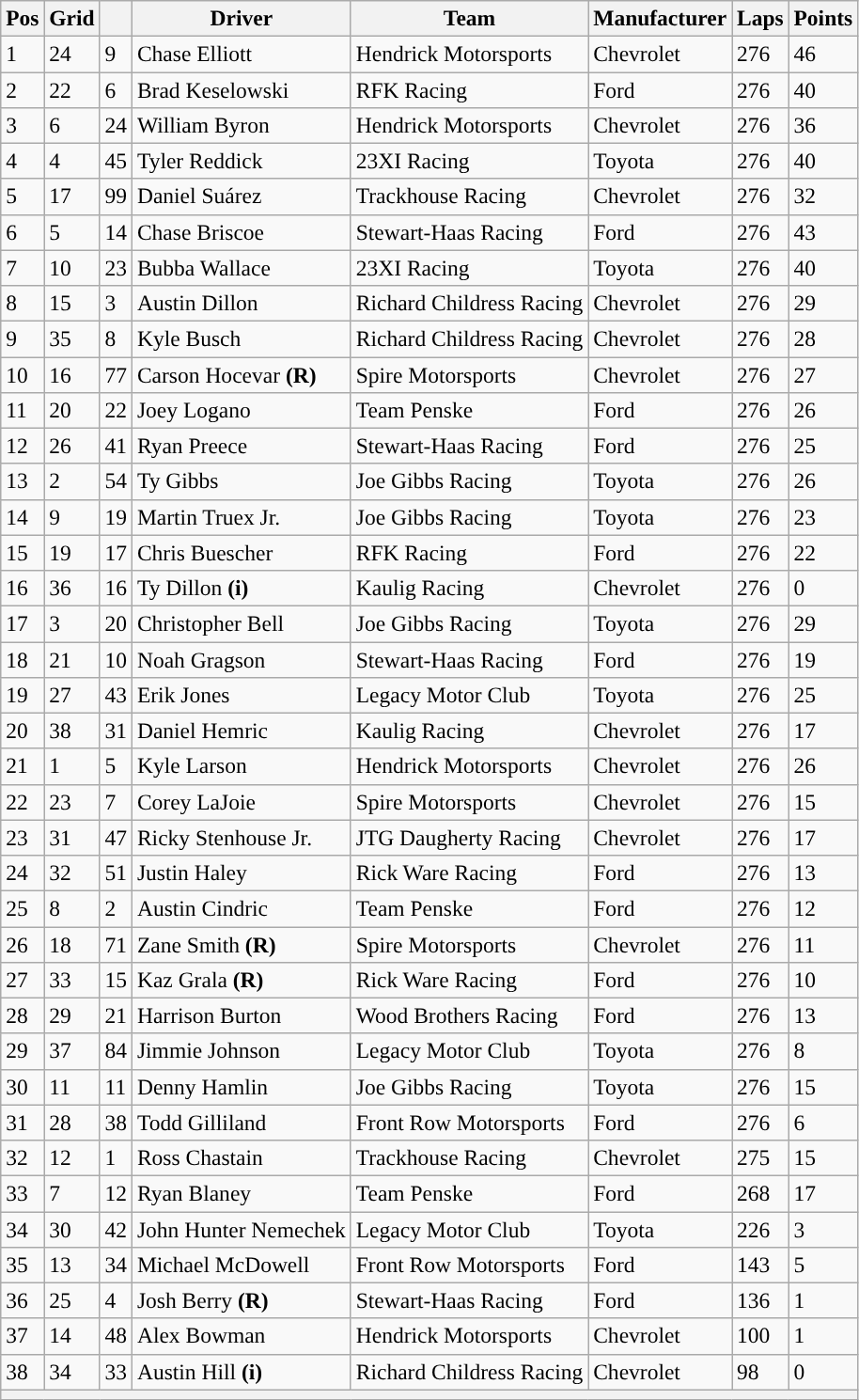<table class="wikitable" style="font-size:98%">
<tr>
<th>Pos</th>
<th>Grid</th>
<th></th>
<th>Driver</th>
<th>Team</th>
<th>Manufacturer</th>
<th>Laps</th>
<th>Points</th>
</tr>
<tr>
<td>1</td>
<td>24</td>
<td>9</td>
<td>Chase Elliott</td>
<td>Hendrick Motorsports</td>
<td>Chevrolet</td>
<td>276</td>
<td>46</td>
</tr>
<tr>
<td>2</td>
<td>22</td>
<td>6</td>
<td>Brad Keselowski</td>
<td>RFK Racing</td>
<td>Ford</td>
<td>276</td>
<td>40</td>
</tr>
<tr>
<td>3</td>
<td>6</td>
<td>24</td>
<td>William Byron</td>
<td>Hendrick Motorsports</td>
<td>Chevrolet</td>
<td>276</td>
<td>36</td>
</tr>
<tr>
<td>4</td>
<td>4</td>
<td>45</td>
<td>Tyler Reddick</td>
<td>23XI Racing</td>
<td>Toyota</td>
<td>276</td>
<td>40</td>
</tr>
<tr>
<td>5</td>
<td>17</td>
<td>99</td>
<td>Daniel Suárez</td>
<td>Trackhouse Racing</td>
<td>Chevrolet</td>
<td>276</td>
<td>32</td>
</tr>
<tr>
<td>6</td>
<td>5</td>
<td>14</td>
<td>Chase Briscoe</td>
<td>Stewart-Haas Racing</td>
<td>Ford</td>
<td>276</td>
<td>43</td>
</tr>
<tr>
<td>7</td>
<td>10</td>
<td>23</td>
<td>Bubba Wallace</td>
<td>23XI Racing</td>
<td>Toyota</td>
<td>276</td>
<td>40</td>
</tr>
<tr>
<td>8</td>
<td>15</td>
<td>3</td>
<td>Austin Dillon</td>
<td>Richard Childress Racing</td>
<td>Chevrolet</td>
<td>276</td>
<td>29</td>
</tr>
<tr>
<td>9</td>
<td>35</td>
<td>8</td>
<td>Kyle Busch</td>
<td>Richard Childress Racing</td>
<td>Chevrolet</td>
<td>276</td>
<td>28</td>
</tr>
<tr>
<td>10</td>
<td>16</td>
<td>77</td>
<td>Carson Hocevar <strong>(R)</strong></td>
<td>Spire Motorsports</td>
<td>Chevrolet</td>
<td>276</td>
<td>27</td>
</tr>
<tr>
<td>11</td>
<td>20</td>
<td>22</td>
<td>Joey Logano</td>
<td>Team Penske</td>
<td>Ford</td>
<td>276</td>
<td>26</td>
</tr>
<tr>
<td>12</td>
<td>26</td>
<td>41</td>
<td>Ryan Preece</td>
<td>Stewart-Haas Racing</td>
<td>Ford</td>
<td>276</td>
<td>25</td>
</tr>
<tr>
<td>13</td>
<td>2</td>
<td>54</td>
<td>Ty Gibbs</td>
<td>Joe Gibbs Racing</td>
<td>Toyota</td>
<td>276</td>
<td>26</td>
</tr>
<tr>
<td>14</td>
<td>9</td>
<td>19</td>
<td>Martin Truex Jr.</td>
<td>Joe Gibbs Racing</td>
<td>Toyota</td>
<td>276</td>
<td>23</td>
</tr>
<tr>
<td>15</td>
<td>19</td>
<td>17</td>
<td>Chris Buescher</td>
<td>RFK Racing</td>
<td>Ford</td>
<td>276</td>
<td>22</td>
</tr>
<tr>
<td>16</td>
<td>36</td>
<td>16</td>
<td>Ty Dillon <strong>(i)</strong></td>
<td>Kaulig Racing</td>
<td>Chevrolet</td>
<td>276</td>
<td>0</td>
</tr>
<tr>
<td>17</td>
<td>3</td>
<td>20</td>
<td>Christopher Bell</td>
<td>Joe Gibbs Racing</td>
<td>Toyota</td>
<td>276</td>
<td>29</td>
</tr>
<tr>
<td>18</td>
<td>21</td>
<td>10</td>
<td>Noah Gragson</td>
<td>Stewart-Haas Racing</td>
<td>Ford</td>
<td>276</td>
<td>19</td>
</tr>
<tr>
<td>19</td>
<td>27</td>
<td>43</td>
<td>Erik Jones</td>
<td>Legacy Motor Club</td>
<td>Toyota</td>
<td>276</td>
<td>25</td>
</tr>
<tr>
<td>20</td>
<td>38</td>
<td>31</td>
<td>Daniel Hemric</td>
<td>Kaulig Racing</td>
<td>Chevrolet</td>
<td>276</td>
<td>17</td>
</tr>
<tr>
<td>21</td>
<td>1</td>
<td>5</td>
<td>Kyle Larson</td>
<td>Hendrick Motorsports</td>
<td>Chevrolet</td>
<td>276</td>
<td>26</td>
</tr>
<tr>
<td>22</td>
<td>23</td>
<td>7</td>
<td>Corey LaJoie</td>
<td>Spire Motorsports</td>
<td>Chevrolet</td>
<td>276</td>
<td>15</td>
</tr>
<tr>
<td>23</td>
<td>31</td>
<td>47</td>
<td>Ricky Stenhouse Jr.</td>
<td>JTG Daugherty Racing</td>
<td>Chevrolet</td>
<td>276</td>
<td>17</td>
</tr>
<tr>
<td>24</td>
<td>32</td>
<td>51</td>
<td>Justin Haley</td>
<td>Rick Ware Racing</td>
<td>Ford</td>
<td>276</td>
<td>13</td>
</tr>
<tr>
<td>25</td>
<td>8</td>
<td>2</td>
<td>Austin Cindric</td>
<td>Team Penske</td>
<td>Ford</td>
<td>276</td>
<td>12</td>
</tr>
<tr>
<td>26</td>
<td>18</td>
<td>71</td>
<td>Zane Smith <strong>(R)</strong></td>
<td>Spire Motorsports</td>
<td>Chevrolet</td>
<td>276</td>
<td>11</td>
</tr>
<tr>
<td>27</td>
<td>33</td>
<td>15</td>
<td>Kaz Grala <strong>(R)</strong></td>
<td>Rick Ware Racing</td>
<td>Ford</td>
<td>276</td>
<td>10</td>
</tr>
<tr>
<td>28</td>
<td>29</td>
<td>21</td>
<td>Harrison Burton</td>
<td>Wood Brothers Racing</td>
<td>Ford</td>
<td>276</td>
<td>13</td>
</tr>
<tr>
<td>29</td>
<td>37</td>
<td>84</td>
<td>Jimmie Johnson</td>
<td>Legacy Motor Club</td>
<td>Toyota</td>
<td>276</td>
<td>8</td>
</tr>
<tr>
<td>30</td>
<td>11</td>
<td>11</td>
<td>Denny Hamlin</td>
<td>Joe Gibbs Racing</td>
<td>Toyota</td>
<td>276</td>
<td>15</td>
</tr>
<tr>
<td>31</td>
<td>28</td>
<td>38</td>
<td>Todd Gilliland</td>
<td>Front Row Motorsports</td>
<td>Ford</td>
<td>276</td>
<td>6</td>
</tr>
<tr>
<td>32</td>
<td>12</td>
<td>1</td>
<td>Ross Chastain</td>
<td>Trackhouse Racing</td>
<td>Chevrolet</td>
<td>275</td>
<td>15</td>
</tr>
<tr>
<td>33</td>
<td>7</td>
<td>12</td>
<td>Ryan Blaney</td>
<td>Team Penske</td>
<td>Ford</td>
<td>268</td>
<td>17</td>
</tr>
<tr>
<td>34</td>
<td>30</td>
<td>42</td>
<td>John Hunter Nemechek</td>
<td>Legacy Motor Club</td>
<td>Toyota</td>
<td>226</td>
<td>3</td>
</tr>
<tr>
<td>35</td>
<td>13</td>
<td>34</td>
<td>Michael McDowell</td>
<td>Front Row Motorsports</td>
<td>Ford</td>
<td>143</td>
<td>5</td>
</tr>
<tr>
<td>36</td>
<td>25</td>
<td>4</td>
<td>Josh Berry <strong>(R)</strong></td>
<td>Stewart-Haas Racing</td>
<td>Ford</td>
<td>136</td>
<td>1</td>
</tr>
<tr>
<td>37</td>
<td>14</td>
<td>48</td>
<td>Alex Bowman</td>
<td>Hendrick Motorsports</td>
<td>Chevrolet</td>
<td>100</td>
<td>1</td>
</tr>
<tr>
<td>38</td>
<td>34</td>
<td>33</td>
<td>Austin Hill <strong>(i)</strong></td>
<td>Richard Childress Racing</td>
<td>Chevrolet</td>
<td>98</td>
<td>0</td>
</tr>
<tr>
<th colspan="8"></th>
</tr>
</table>
